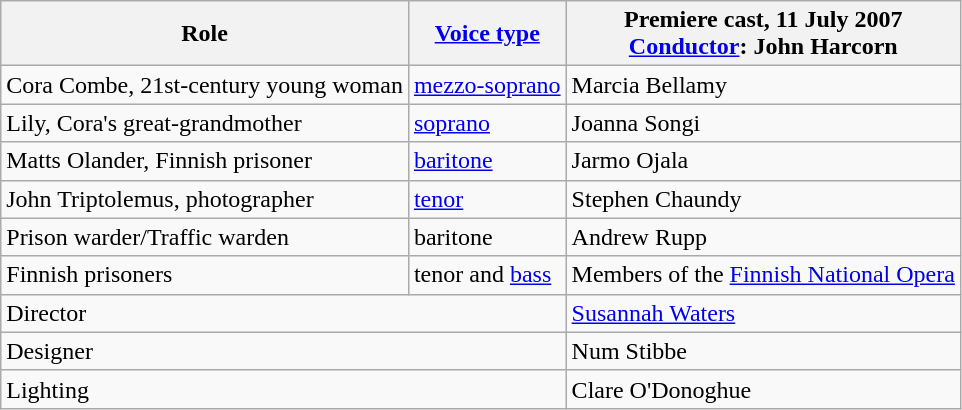<table class="wikitable">
<tr>
<th>Role</th>
<th><a href='#'>Voice type</a></th>
<th>Premiere cast, 11 July 2007<br><a href='#'>Conductor</a>: John Harcorn</th>
</tr>
<tr>
<td>Cora Combe, 21st-century young woman</td>
<td><a href='#'>mezzo-soprano</a></td>
<td>Marcia Bellamy</td>
</tr>
<tr>
<td>Lily, Cora's great-grandmother</td>
<td><a href='#'>soprano</a></td>
<td>Joanna Songi</td>
</tr>
<tr>
<td>Matts Olander, Finnish prisoner</td>
<td><a href='#'>baritone</a></td>
<td>Jarmo Ojala</td>
</tr>
<tr>
<td>John Triptolemus, photographer</td>
<td><a href='#'>tenor</a></td>
<td>Stephen Chaundy</td>
</tr>
<tr>
<td>Prison warder/Traffic warden</td>
<td>baritone</td>
<td>Andrew Rupp</td>
</tr>
<tr>
<td>Finnish prisoners</td>
<td>tenor and <a href='#'>bass</a></td>
<td>Members of the <a href='#'>Finnish National Opera</a></td>
</tr>
<tr>
<td colspan="2">Director</td>
<td><a href='#'>Susannah Waters</a></td>
</tr>
<tr>
<td colspan="2">Designer</td>
<td>Num Stibbe</td>
</tr>
<tr>
<td colspan="2">Lighting</td>
<td>Clare O'Donoghue</td>
</tr>
</table>
